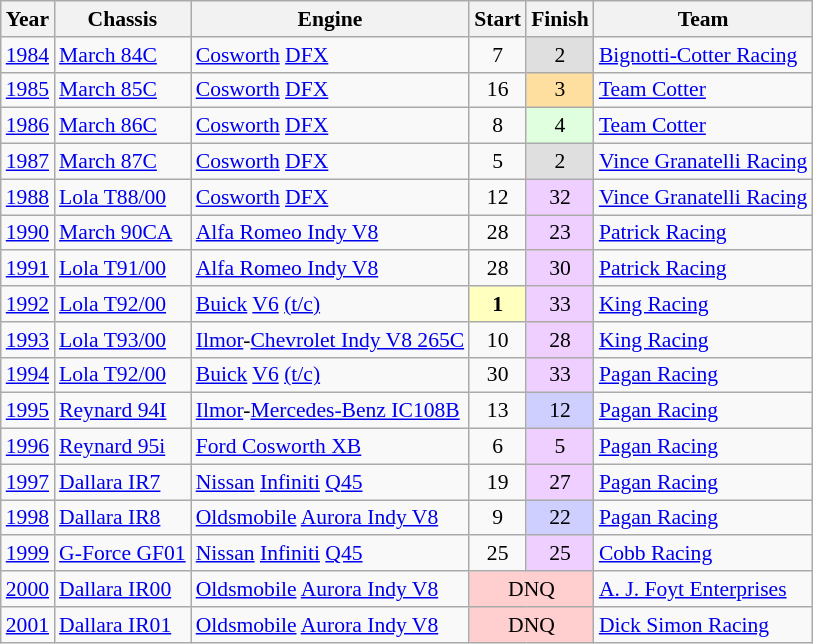<table class="wikitable" style="font-size: 90%;">
<tr>
<th>Year</th>
<th>Chassis</th>
<th>Engine</th>
<th>Start</th>
<th>Finish</th>
<th>Team</th>
</tr>
<tr>
<td><a href='#'>1984</a></td>
<td><a href='#'>March 84C</a></td>
<td><a href='#'>Cosworth</a> <a href='#'>DFX</a></td>
<td align=center>7</td>
<td align=center style="background:#dfdfdf;">2</td>
<td nowrap><a href='#'>Bignotti-Cotter Racing</a></td>
</tr>
<tr>
<td><a href='#'>1985</a></td>
<td><a href='#'>March 85C</a></td>
<td><a href='#'>Cosworth</a> <a href='#'>DFX</a></td>
<td align=center>16</td>
<td align=center style="background:#ffdf9f;">3</td>
<td><a href='#'>Team Cotter</a></td>
</tr>
<tr>
<td><a href='#'>1986</a></td>
<td><a href='#'>March 86C</a></td>
<td><a href='#'>Cosworth</a> <a href='#'>DFX</a></td>
<td align=center>8</td>
<td align=center style="background:#DFFFDF;">4</td>
<td><a href='#'>Team Cotter</a></td>
</tr>
<tr>
<td><a href='#'>1987</a></td>
<td><a href='#'>March 87C</a></td>
<td><a href='#'>Cosworth</a> <a href='#'>DFX</a></td>
<td align=center>5</td>
<td align=center style="background:#dfdfdf;">2</td>
<td nowrap><a href='#'>Vince Granatelli Racing</a></td>
</tr>
<tr>
<td><a href='#'>1988</a></td>
<td><a href='#'>Lola T88/00</a></td>
<td><a href='#'>Cosworth</a> <a href='#'>DFX</a></td>
<td align=center>12</td>
<td align=center style="background:#EFCFFF;">32</td>
<td><a href='#'>Vince Granatelli Racing</a></td>
</tr>
<tr>
<td><a href='#'>1990</a></td>
<td><a href='#'>March 90CA</a></td>
<td><a href='#'>Alfa Romeo Indy V8</a></td>
<td align=center>28</td>
<td align=center style="background:#EFCFFF;">23</td>
<td><a href='#'>Patrick Racing</a></td>
</tr>
<tr>
<td><a href='#'>1991</a></td>
<td><a href='#'>Lola T91/00</a></td>
<td><a href='#'>Alfa Romeo Indy V8</a></td>
<td align=center>28</td>
<td align=center style="background:#EFCFFF;">30</td>
<td><a href='#'>Patrick Racing</a></td>
</tr>
<tr>
<td><a href='#'>1992</a></td>
<td><a href='#'>Lola T92/00</a></td>
<td><a href='#'>Buick</a> <a href='#'>V6</a> <a href='#'>(t/c)</a></td>
<td align=center style="background:#ffffbf;"><strong>1</strong></td>
<td align=center style="background:#EFCFFF;">33</td>
<td><a href='#'>King Racing</a></td>
</tr>
<tr>
<td><a href='#'>1993</a></td>
<td><a href='#'>Lola T93/00</a></td>
<td><a href='#'>Ilmor</a>-<a href='#'>Chevrolet Indy V8 265C</a></td>
<td align=center>10</td>
<td align=center style="background:#EFCFFF;">28</td>
<td><a href='#'>King Racing</a></td>
</tr>
<tr>
<td><a href='#'>1994</a></td>
<td><a href='#'>Lola T92/00</a></td>
<td><a href='#'>Buick</a> <a href='#'>V6</a> <a href='#'>(t/c)</a></td>
<td align=center>30</td>
<td align=center style="background:#EFCFFF;">33</td>
<td><a href='#'>Pagan Racing</a></td>
</tr>
<tr>
<td><a href='#'>1995</a></td>
<td><a href='#'>Reynard 94I</a></td>
<td><a href='#'>Ilmor</a>-<a href='#'>Mercedes-Benz IC108B</a></td>
<td align=center>13</td>
<td align=center style="background:#CFCFFF;">12</td>
<td><a href='#'>Pagan Racing</a></td>
</tr>
<tr>
<td><a href='#'>1996</a></td>
<td><a href='#'>Reynard 95i</a></td>
<td><a href='#'>Ford Cosworth XB</a></td>
<td align=center>6</td>
<td align=center style="background:#EFCFFF;">5</td>
<td><a href='#'>Pagan Racing</a></td>
</tr>
<tr>
<td><a href='#'>1997</a></td>
<td><a href='#'>Dallara IR7</a></td>
<td><a href='#'>Nissan</a> <a href='#'>Infiniti</a> <a href='#'>Q45</a></td>
<td align=center>19</td>
<td align=center style="background:#EFCFFF;">27</td>
<td><a href='#'>Pagan Racing</a></td>
</tr>
<tr>
<td><a href='#'>1998</a></td>
<td><a href='#'>Dallara IR8</a></td>
<td><a href='#'>Oldsmobile</a> <a href='#'>Aurora Indy V8</a></td>
<td align=center>9</td>
<td align=center style="background:#CFCFFF;">22</td>
<td><a href='#'>Pagan Racing</a></td>
</tr>
<tr>
<td><a href='#'>1999</a></td>
<td><a href='#'>G-Force GF01</a></td>
<td><a href='#'>Nissan</a> <a href='#'>Infiniti</a> <a href='#'>Q45</a></td>
<td align=center>25</td>
<td align=center style="background:#EFCFFF;">25</td>
<td><a href='#'>Cobb Racing</a></td>
</tr>
<tr>
<td><a href='#'>2000</a></td>
<td><a href='#'>Dallara IR00</a></td>
<td><a href='#'>Oldsmobile</a> <a href='#'>Aurora Indy V8</a></td>
<td colspan=2 align=center style="background:#FFCFCF;">DNQ</td>
<td><a href='#'>A. J. Foyt Enterprises</a></td>
</tr>
<tr>
<td><a href='#'>2001</a></td>
<td><a href='#'>Dallara IR01</a></td>
<td><a href='#'>Oldsmobile</a> <a href='#'>Aurora Indy V8</a></td>
<td colspan=2 align=center style="background:#FFCFCF;">DNQ</td>
<td><a href='#'>Dick Simon Racing</a></td>
</tr>
</table>
